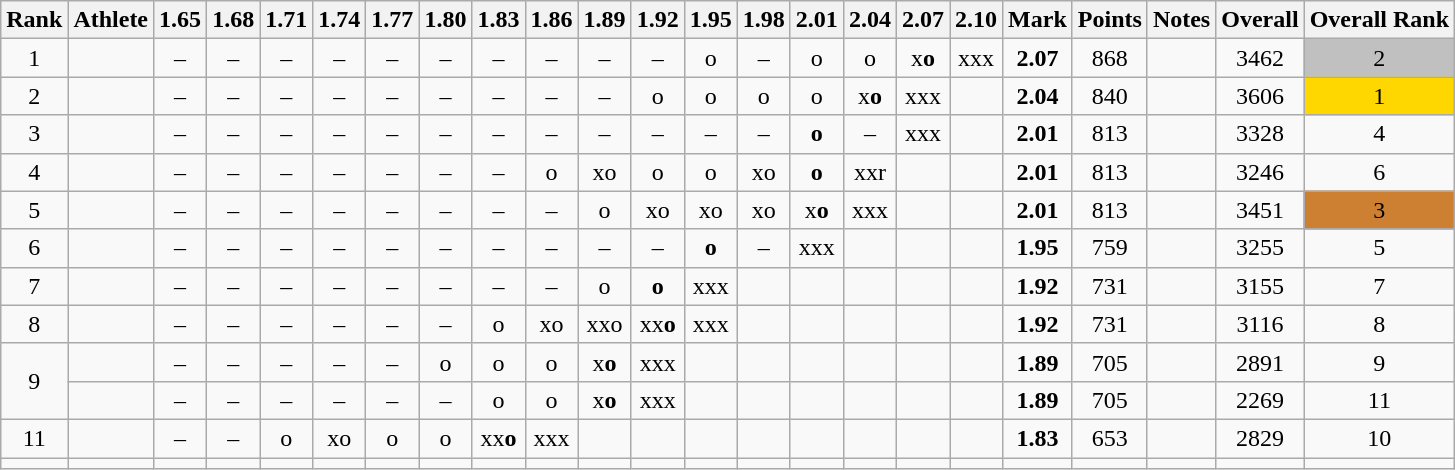<table class="wikitable sortable" style="text-align:center">
<tr>
<th>Rank</th>
<th>Athlete</th>
<th class="unsortable">1.65</th>
<th class="unsortable">1.68</th>
<th class="unsortable">1.71</th>
<th class="unsortable">1.74</th>
<th class="unsortable">1.77</th>
<th class="unsortable">1.80</th>
<th class="unsortable">1.83</th>
<th class="unsortable">1.86</th>
<th class="unsortable">1.89</th>
<th class="unsortable">1.92</th>
<th class="unsortable">1.95</th>
<th class="unsortable">1.98</th>
<th class="unsortable">2.01</th>
<th class="unsortable">2.04</th>
<th class="unsortable">2.07</th>
<th class="unsortable">2.10</th>
<th>Mark</th>
<th>Points</th>
<th>Notes</th>
<th>Overall</th>
<th>Overall Rank</th>
</tr>
<tr>
<td>1</td>
<td align="left"></td>
<td>–</td>
<td>–</td>
<td>–</td>
<td>–</td>
<td>–</td>
<td>–</td>
<td>–</td>
<td>–</td>
<td>–</td>
<td>–</td>
<td>o</td>
<td>–</td>
<td>o</td>
<td>o</td>
<td>x<strong>o</strong></td>
<td>xxx</td>
<td><strong>2.07</strong></td>
<td>868</td>
<td></td>
<td>3462</td>
<td style="background-color:#c0c0c0">2</td>
</tr>
<tr>
<td>2</td>
<td align="left"></td>
<td>–</td>
<td>–</td>
<td>–</td>
<td>–</td>
<td>–</td>
<td>–</td>
<td>–</td>
<td>–</td>
<td>–</td>
<td>o</td>
<td>o</td>
<td>o</td>
<td>o</td>
<td>x<strong>o</strong></td>
<td>xxx</td>
<td></td>
<td><strong>2.04</strong></td>
<td>840</td>
<td></td>
<td>3606</td>
<td style="background-color:#ffd700">1</td>
</tr>
<tr>
<td>3</td>
<td align="left"></td>
<td>–</td>
<td>–</td>
<td>–</td>
<td>–</td>
<td>–</td>
<td>–</td>
<td>–</td>
<td>–</td>
<td>–</td>
<td>–</td>
<td>–</td>
<td>–</td>
<td><strong>o</strong></td>
<td>–</td>
<td>xxx</td>
<td></td>
<td><strong>2.01</strong></td>
<td>813</td>
<td></td>
<td>3328</td>
<td>4</td>
</tr>
<tr>
<td>4</td>
<td align="left"></td>
<td>–</td>
<td>–</td>
<td>–</td>
<td>–</td>
<td>–</td>
<td>–</td>
<td>–</td>
<td>o</td>
<td>xo</td>
<td>o</td>
<td>o</td>
<td>xo</td>
<td><strong>o</strong></td>
<td>xxr</td>
<td></td>
<td></td>
<td><strong>2.01</strong></td>
<td>813</td>
<td></td>
<td>3246</td>
<td>6</td>
</tr>
<tr>
<td>5</td>
<td align="left"></td>
<td>–</td>
<td>–</td>
<td>–</td>
<td>–</td>
<td>–</td>
<td>–</td>
<td>–</td>
<td>–</td>
<td>o</td>
<td>xo</td>
<td>xo</td>
<td>xo</td>
<td>x<strong>o</strong></td>
<td>xxx</td>
<td></td>
<td></td>
<td><strong>2.01</strong></td>
<td>813</td>
<td></td>
<td>3451</td>
<td style="background-color:#cd7f32">3</td>
</tr>
<tr>
<td>6</td>
<td align="left"></td>
<td>–</td>
<td>–</td>
<td>–</td>
<td>–</td>
<td>–</td>
<td>–</td>
<td>–</td>
<td>–</td>
<td>–</td>
<td>–</td>
<td><strong>o</strong></td>
<td>–</td>
<td>xxx</td>
<td></td>
<td></td>
<td></td>
<td><strong>1.95</strong></td>
<td>759</td>
<td></td>
<td>3255</td>
<td>5</td>
</tr>
<tr>
<td>7</td>
<td align="left"></td>
<td>–</td>
<td>–</td>
<td>–</td>
<td>–</td>
<td>–</td>
<td>–</td>
<td>–</td>
<td>–</td>
<td>o</td>
<td><strong>o</strong></td>
<td>xxx</td>
<td></td>
<td></td>
<td></td>
<td></td>
<td></td>
<td><strong>1.92</strong></td>
<td>731</td>
<td></td>
<td>3155</td>
<td>7</td>
</tr>
<tr>
<td>8</td>
<td align="left"></td>
<td>–</td>
<td>–</td>
<td>–</td>
<td>–</td>
<td>–</td>
<td>–</td>
<td>o</td>
<td>xo</td>
<td>xxo</td>
<td>xx<strong>o</strong></td>
<td>xxx</td>
<td></td>
<td></td>
<td></td>
<td></td>
<td></td>
<td><strong>1.92</strong></td>
<td>731</td>
<td></td>
<td>3116</td>
<td>8</td>
</tr>
<tr>
<td rowspan=2>9</td>
<td align="left"></td>
<td>–</td>
<td>–</td>
<td>–</td>
<td>–</td>
<td>–</td>
<td>o</td>
<td>o</td>
<td>o</td>
<td>x<strong>o</strong></td>
<td>xxx</td>
<td></td>
<td></td>
<td></td>
<td></td>
<td></td>
<td></td>
<td><strong>1.89</strong></td>
<td>705</td>
<td></td>
<td>2891</td>
<td>9</td>
</tr>
<tr>
<td align="left"></td>
<td>–</td>
<td>–</td>
<td>–</td>
<td>–</td>
<td>–</td>
<td>–</td>
<td>o</td>
<td>o</td>
<td>x<strong>o</strong></td>
<td>xxx</td>
<td></td>
<td></td>
<td></td>
<td></td>
<td></td>
<td></td>
<td><strong>1.89</strong></td>
<td>705</td>
<td></td>
<td>2269</td>
<td>11</td>
</tr>
<tr>
<td>11</td>
<td align="left"></td>
<td>–</td>
<td>–</td>
<td>o</td>
<td>xo</td>
<td>o</td>
<td>o</td>
<td>xx<strong>o</strong></td>
<td>xxx</td>
<td></td>
<td></td>
<td></td>
<td></td>
<td></td>
<td></td>
<td></td>
<td></td>
<td><strong>1.83</strong></td>
<td>653</td>
<td></td>
<td>2829</td>
<td>10</td>
</tr>
<tr>
<td></td>
<td align="left"></td>
<td></td>
<td></td>
<td></td>
<td></td>
<td></td>
<td></td>
<td></td>
<td></td>
<td></td>
<td></td>
<td></td>
<td></td>
<td></td>
<td></td>
<td></td>
<td></td>
<td></td>
<td></td>
<td></td>
<td></td>
<td></td>
</tr>
</table>
